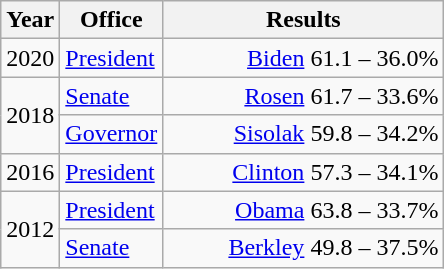<table class=wikitable>
<tr>
<th width="30">Year</th>
<th width="60">Office</th>
<th width="180">Results</th>
</tr>
<tr>
<td>2020</td>
<td><a href='#'>President</a></td>
<td align="right" ><a href='#'>Biden</a> 61.1 – 36.0%</td>
</tr>
<tr>
<td rowspan="2">2018</td>
<td><a href='#'>Senate</a></td>
<td align="right" ><a href='#'>Rosen</a> 61.7 – 33.6%</td>
</tr>
<tr>
<td><a href='#'>Governor</a></td>
<td align="right" ><a href='#'>Sisolak</a> 59.8 – 34.2%</td>
</tr>
<tr>
<td>2016</td>
<td><a href='#'>President</a></td>
<td align="right" ><a href='#'>Clinton</a> 57.3 – 34.1%</td>
</tr>
<tr>
<td rowspan="2">2012</td>
<td><a href='#'>President</a></td>
<td align="right" ><a href='#'>Obama</a> 63.8 – 33.7%</td>
</tr>
<tr>
<td><a href='#'>Senate</a></td>
<td align="right" ><a href='#'>Berkley</a> 49.8 – 37.5%</td>
</tr>
</table>
